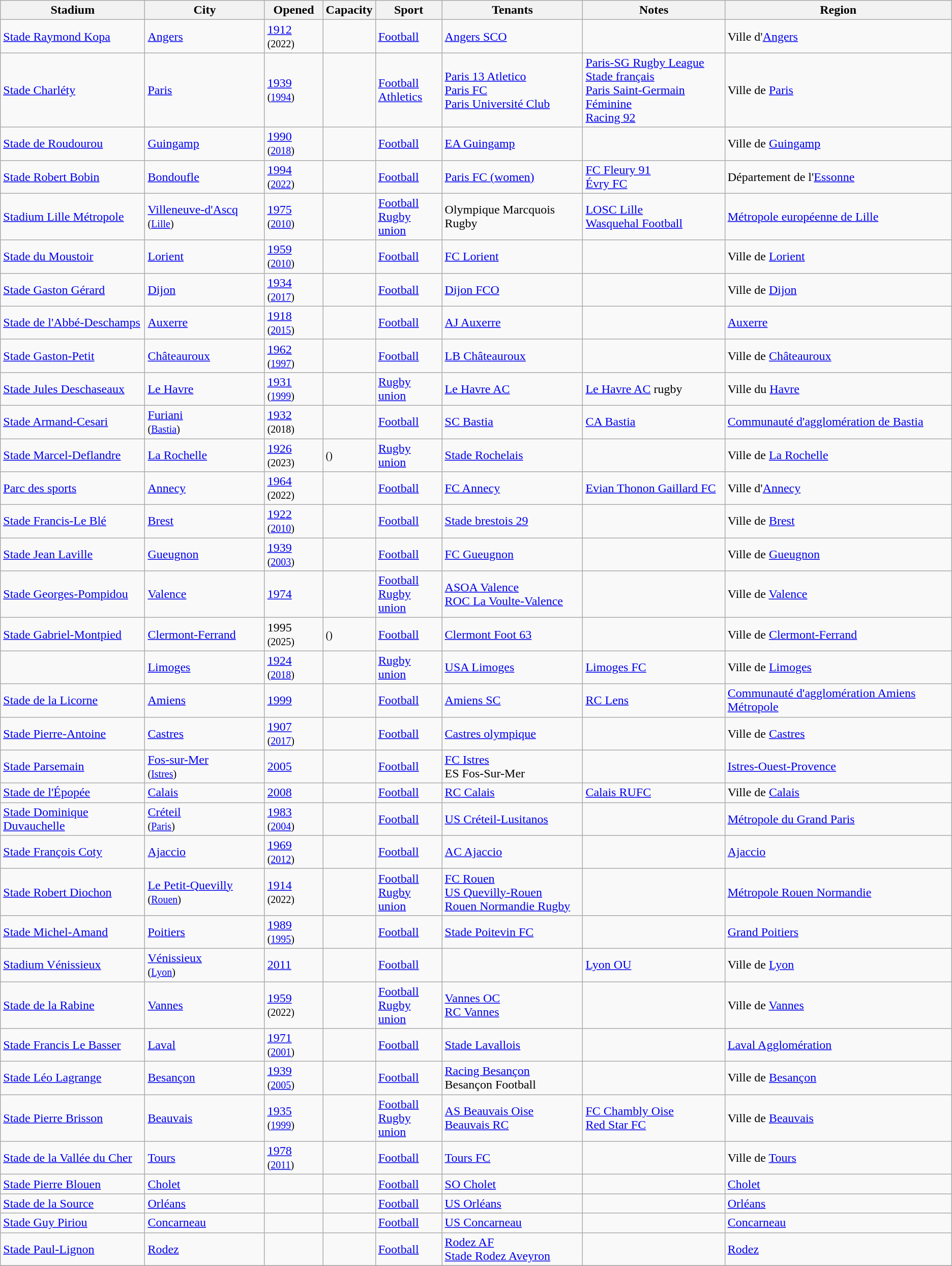<table class="wikitable sortable">
<tr>
<th>Stadium</th>
<th>City</th>
<th>Opened</th>
<th>Capacity</th>
<th>Sport</th>
<th>Tenants</th>
<th>Notes</th>
<th>Region</th>
</tr>
<tr>
<td><a href='#'>Stade Raymond Kopa</a></td>
<td><a href='#'>Angers</a></td>
<td><a href='#'>1912</a> <small>(2022)</small></td>
<td></td>
<td><a href='#'>Football</a></td>
<td><a href='#'>Angers SCO</a></td>
<td></td>
<td>Ville d'<a href='#'>Angers</a></td>
</tr>
<tr>
<td><a href='#'>Stade Charléty</a></td>
<td><a href='#'>Paris</a></td>
<td><a href='#'>1939</a> <small>(<a href='#'>1994</a>)</small></td>
<td></td>
<td><a href='#'>Football</a><br><a href='#'>Athletics</a></td>
<td><a href='#'>Paris 13 Atletico</a><br><a href='#'>Paris FC</a><br><a href='#'>Paris Université Club</a></td>
<td><a href='#'>Paris-SG Rugby League</a><br><a href='#'>Stade français</a><br><a href='#'>Paris Saint-Germain Féminine</a><br><a href='#'>Racing 92</a></td>
<td>Ville de <a href='#'>Paris</a></td>
</tr>
<tr>
<td><a href='#'>Stade de Roudourou</a></td>
<td><a href='#'>Guingamp</a></td>
<td><a href='#'>1990</a> <small>(<a href='#'>2018</a>)</small></td>
<td></td>
<td><a href='#'>Football</a></td>
<td><a href='#'>EA Guingamp</a></td>
<td></td>
<td>Ville de <a href='#'>Guingamp</a></td>
</tr>
<tr>
<td><a href='#'>Stade Robert Bobin</a></td>
<td><a href='#'>Bondoufle</a></td>
<td><a href='#'>1994</a> <small>(<a href='#'>2022</a>)</small></td>
<td></td>
<td><a href='#'>Football</a></td>
<td><a href='#'>Paris FC (women)</a></td>
<td><a href='#'>FC Fleury 91</a><br><a href='#'>Évry FC</a></td>
<td>Département de l'<a href='#'>Essonne</a></td>
</tr>
<tr>
<td><a href='#'>Stadium Lille Métropole</a></td>
<td><a href='#'>Villeneuve-d'Ascq</a><br><small>(<a href='#'>Lille</a>)</small></td>
<td><a href='#'>1975</a> <small>(<a href='#'>2010</a>)</small></td>
<td></td>
<td><a href='#'>Football</a><br><a href='#'>Rugby union</a></td>
<td>Olympique Marcquois Rugby</td>
<td><a href='#'>LOSC Lille</a><br><a href='#'>Wasquehal Football</a></td>
<td><a href='#'>Métropole européenne de Lille</a></td>
</tr>
<tr>
<td><a href='#'>Stade du Moustoir</a></td>
<td><a href='#'>Lorient</a></td>
<td><a href='#'>1959</a> <small>(<a href='#'>2010</a>)</small></td>
<td></td>
<td><a href='#'>Football</a></td>
<td><a href='#'>FC Lorient</a></td>
<td></td>
<td>Ville de <a href='#'>Lorient</a></td>
</tr>
<tr>
<td><a href='#'>Stade Gaston Gérard</a></td>
<td><a href='#'>Dijon</a></td>
<td><a href='#'>1934</a> <small>(<a href='#'>2017</a>)</small></td>
<td></td>
<td><a href='#'>Football</a></td>
<td><a href='#'>Dijon FCO</a></td>
<td></td>
<td>Ville de <a href='#'>Dijon</a></td>
</tr>
<tr>
<td><a href='#'>Stade de l'Abbé-Deschamps</a></td>
<td><a href='#'>Auxerre</a></td>
<td><a href='#'>1918</a> <small>(<a href='#'>2015</a>)</small></td>
<td></td>
<td><a href='#'>Football</a></td>
<td><a href='#'>AJ Auxerre</a></td>
<td></td>
<td><a href='#'>Auxerre</a></td>
</tr>
<tr>
<td><a href='#'>Stade Gaston-Petit</a></td>
<td><a href='#'>Châteauroux</a></td>
<td><a href='#'>1962</a> <small>(<a href='#'>1997</a>)</small></td>
<td></td>
<td><a href='#'>Football</a></td>
<td><a href='#'>LB Châteauroux</a></td>
<td></td>
<td>Ville de <a href='#'>Châteauroux</a></td>
</tr>
<tr>
<td><a href='#'>Stade Jules Deschaseaux</a></td>
<td><a href='#'>Le Havre</a></td>
<td><a href='#'>1931</a> <small>(<a href='#'>1999</a>)</small></td>
<td></td>
<td><a href='#'>Rugby union</a></td>
<td><a href='#'>Le Havre AC</a></td>
<td><a href='#'>Le Havre AC</a> rugby</td>
<td>Ville du <a href='#'>Havre</a></td>
</tr>
<tr>
<td><a href='#'>Stade Armand-Cesari</a></td>
<td><a href='#'>Furiani</a><br><small>(<a href='#'>Bastia</a>)</small></td>
<td><a href='#'>1932</a> <small>(2018)</small></td>
<td></td>
<td><a href='#'>Football</a></td>
<td><a href='#'>SC Bastia</a></td>
<td><a href='#'>CA Bastia</a></td>
<td><a href='#'>Communauté d'agglomération de Bastia</a></td>
</tr>
<tr>
<td><a href='#'>Stade Marcel-Deflandre</a></td>
<td><a href='#'>La Rochelle</a></td>
<td><a href='#'>1926</a> <small>(2023)</small></td>
<td> <small>()</small></td>
<td><a href='#'>Rugby union</a></td>
<td><a href='#'>Stade Rochelais</a></td>
<td></td>
<td>Ville de <a href='#'>La Rochelle</a></td>
</tr>
<tr>
<td><a href='#'>Parc des sports</a></td>
<td><a href='#'>Annecy</a></td>
<td><a href='#'>1964</a> <small>(2022)</small></td>
<td></td>
<td><a href='#'>Football</a></td>
<td><a href='#'>FC Annecy</a></td>
<td><a href='#'>Evian Thonon Gaillard FC</a></td>
<td>Ville d'<a href='#'>Annecy</a></td>
</tr>
<tr>
<td><a href='#'>Stade Francis-Le Blé</a></td>
<td><a href='#'>Brest</a></td>
<td><a href='#'>1922</a> <small>(<a href='#'>2010</a>)</small></td>
<td></td>
<td><a href='#'>Football</a></td>
<td><a href='#'>Stade brestois 29</a></td>
<td></td>
<td>Ville de <a href='#'>Brest</a></td>
</tr>
<tr>
<td><a href='#'>Stade Jean Laville</a></td>
<td><a href='#'>Gueugnon</a></td>
<td><a href='#'>1939</a> <small>(<a href='#'>2003</a>)</small></td>
<td></td>
<td><a href='#'>Football</a></td>
<td><a href='#'>FC Gueugnon</a></td>
<td></td>
<td>Ville de <a href='#'>Gueugnon</a></td>
</tr>
<tr>
<td><a href='#'>Stade Georges-Pompidou</a></td>
<td><a href='#'>Valence</a></td>
<td><a href='#'>1974</a></td>
<td></td>
<td><a href='#'>Football</a><br><a href='#'>Rugby union</a></td>
<td><a href='#'>ASOA Valence</a><br><a href='#'>ROC La Voulte-Valence</a></td>
<td></td>
<td>Ville de <a href='#'>Valence</a></td>
</tr>
<tr>
<td><a href='#'>Stade Gabriel-Montpied</a></td>
<td><a href='#'>Clermont-Ferrand</a></td>
<td>1995 <small>(2025)</small></td>
<td> <small>()</small></td>
<td><a href='#'>Football</a></td>
<td><a href='#'>Clermont Foot 63</a></td>
<td></td>
<td>Ville de <a href='#'>Clermont-Ferrand</a></td>
</tr>
<tr>
<td></td>
<td><a href='#'>Limoges</a></td>
<td><a href='#'>1924</a> <small>(<a href='#'>2018</a>)</small></td>
<td></td>
<td><a href='#'>Rugby union</a></td>
<td><a href='#'>USA Limoges</a></td>
<td><a href='#'>Limoges FC</a></td>
<td>Ville de <a href='#'>Limoges</a></td>
</tr>
<tr>
<td><a href='#'>Stade de la Licorne</a></td>
<td><a href='#'>Amiens</a></td>
<td><a href='#'>1999</a></td>
<td></td>
<td><a href='#'>Football</a></td>
<td><a href='#'>Amiens SC</a></td>
<td><a href='#'>RC Lens</a></td>
<td><a href='#'>Communauté d'agglomération Amiens Métropole</a></td>
</tr>
<tr>
<td><a href='#'>Stade Pierre-Antoine</a></td>
<td><a href='#'>Castres</a></td>
<td><a href='#'>1907</a> <small>(<a href='#'>2017</a>)</small></td>
<td></td>
<td><a href='#'>Football</a></td>
<td><a href='#'>Castres olympique</a></td>
<td></td>
<td>Ville de <a href='#'>Castres</a></td>
</tr>
<tr>
<td><a href='#'>Stade Parsemain</a></td>
<td><a href='#'>Fos-sur-Mer</a><br><small>(<a href='#'>Istres</a>)</small></td>
<td><a href='#'>2005</a></td>
<td></td>
<td><a href='#'>Football</a></td>
<td><a href='#'>FC Istres</a><br>ES Fos-Sur-Mer</td>
<td></td>
<td><a href='#'>Istres-Ouest-Provence</a></td>
</tr>
<tr>
<td><a href='#'>Stade de l'Épopée</a></td>
<td><a href='#'>Calais</a></td>
<td><a href='#'>2008</a></td>
<td></td>
<td><a href='#'>Football</a></td>
<td><a href='#'>RC Calais</a></td>
<td><a href='#'>Calais RUFC</a></td>
<td>Ville de <a href='#'>Calais</a></td>
</tr>
<tr>
<td><a href='#'>Stade Dominique Duvauchelle</a></td>
<td><a href='#'>Créteil</a><br><small>(<a href='#'>Paris</a>)</small></td>
<td><a href='#'>1983</a> <small>(<a href='#'>2004</a>)</small></td>
<td></td>
<td><a href='#'>Football</a></td>
<td><a href='#'>US Créteil-Lusitanos</a></td>
<td></td>
<td><a href='#'>Métropole du Grand Paris</a></td>
</tr>
<tr>
<td><a href='#'>Stade François Coty</a></td>
<td><a href='#'>Ajaccio</a></td>
<td><a href='#'>1969</a> <small>(<a href='#'>2012</a>)</small></td>
<td></td>
<td><a href='#'>Football</a></td>
<td><a href='#'>AC Ajaccio</a></td>
<td></td>
<td><a href='#'>Ajaccio</a></td>
</tr>
<tr>
<td><a href='#'>Stade Robert Diochon</a></td>
<td><a href='#'>Le Petit-Quevilly</a> <small>(<a href='#'>Rouen</a>)</small></td>
<td><a href='#'>1914</a> <small>(2022)</small></td>
<td></td>
<td><a href='#'>Football</a><br><a href='#'>Rugby union</a></td>
<td><a href='#'>FC Rouen</a><br><a href='#'>US Quevilly-Rouen</a><br><a href='#'>Rouen Normandie Rugby</a></td>
<td></td>
<td><a href='#'>Métropole Rouen Normandie</a></td>
</tr>
<tr>
<td><a href='#'>Stade Michel-Amand</a></td>
<td><a href='#'>Poitiers</a></td>
<td><a href='#'>1989</a> <small>(<a href='#'>1995</a>)</small></td>
<td></td>
<td><a href='#'>Football</a></td>
<td><a href='#'>Stade Poitevin FC</a></td>
<td></td>
<td><a href='#'>Grand Poitiers</a></td>
</tr>
<tr>
<td><a href='#'>Stadium Vénissieux</a></td>
<td><a href='#'>Vénissieux</a><br><small>(<a href='#'>Lyon</a>)</small></td>
<td><a href='#'>2011</a></td>
<td></td>
<td><a href='#'>Football</a></td>
<td></td>
<td><a href='#'>Lyon OU</a></td>
<td>Ville de <a href='#'>Lyon</a></td>
</tr>
<tr>
<td><a href='#'>Stade de la Rabine</a></td>
<td><a href='#'>Vannes</a></td>
<td><a href='#'>1959</a> <small>(2022)</small></td>
<td></td>
<td><a href='#'>Football</a><br><a href='#'>Rugby union</a></td>
<td><a href='#'>Vannes OC</a><br><a href='#'>RC Vannes</a></td>
<td></td>
<td>Ville de <a href='#'>Vannes</a></td>
</tr>
<tr>
<td><a href='#'>Stade Francis Le Basser</a></td>
<td><a href='#'>Laval</a></td>
<td><a href='#'>1971</a> <small>(<a href='#'>2001</a>)</small></td>
<td></td>
<td><a href='#'>Football</a></td>
<td><a href='#'>Stade Lavallois</a></td>
<td></td>
<td><a href='#'>Laval Agglomération</a></td>
</tr>
<tr>
<td><a href='#'>Stade Léo Lagrange</a></td>
<td><a href='#'>Besançon</a></td>
<td><a href='#'>1939</a> <small>(<a href='#'>2005</a>)</small></td>
<td></td>
<td><a href='#'>Football</a></td>
<td><a href='#'>Racing Besançon</a><br>Besançon Football</td>
<td></td>
<td>Ville de <a href='#'>Besançon</a></td>
</tr>
<tr>
<td><a href='#'>Stade Pierre Brisson</a></td>
<td><a href='#'>Beauvais</a></td>
<td><a href='#'>1935</a> <small>(<a href='#'>1999</a>)</small></td>
<td></td>
<td><a href='#'>Football</a><br><a href='#'>Rugby union</a></td>
<td><a href='#'>AS Beauvais Oise</a><br><a href='#'>Beauvais RC</a></td>
<td><a href='#'>FC Chambly Oise</a><br><a href='#'>Red Star FC</a></td>
<td Beauvais>Ville de <a href='#'>Beauvais</a></td>
</tr>
<tr>
<td><a href='#'>Stade de la Vallée du Cher</a></td>
<td><a href='#'>Tours</a></td>
<td><a href='#'>1978</a> <small>(<a href='#'>2011</a>)</small></td>
<td></td>
<td><a href='#'>Football</a></td>
<td><a href='#'>Tours FC</a></td>
<td></td>
<td>Ville de <a href='#'>Tours</a></td>
</tr>
<tr>
<td><a href='#'>Stade Pierre Blouen</a></td>
<td><a href='#'>Cholet</a></td>
<td></td>
<td></td>
<td><a href='#'>Football</a></td>
<td><a href='#'>SO Cholet</a></td>
<td></td>
<td><a href='#'>Cholet</a></td>
</tr>
<tr>
<td><a href='#'>Stade de la Source</a></td>
<td><a href='#'>Orléans</a></td>
<td></td>
<td></td>
<td><a href='#'>Football</a></td>
<td><a href='#'>US Orléans</a></td>
<td></td>
<td><a href='#'>Orléans</a></td>
</tr>
<tr>
<td><a href='#'>Stade Guy Piriou</a></td>
<td><a href='#'>Concarneau</a></td>
<td></td>
<td></td>
<td><a href='#'>Football</a></td>
<td><a href='#'>US Concarneau</a></td>
<td></td>
<td><a href='#'>Concarneau</a></td>
</tr>
<tr>
<td><a href='#'>Stade Paul-Lignon</a></td>
<td><a href='#'>Rodez</a></td>
<td></td>
<td></td>
<td><a href='#'>Football</a></td>
<td><a href='#'>Rodez AF</a><br><a href='#'>Stade Rodez Aveyron</a></td>
<td></td>
<td><a href='#'>Rodez</a></td>
</tr>
<tr>
</tr>
</table>
